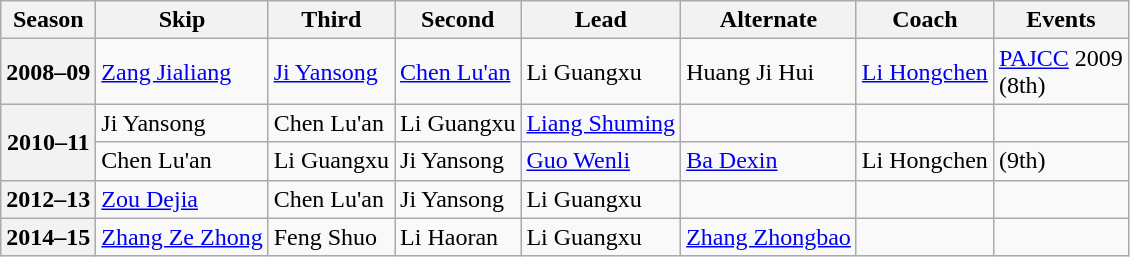<table class="wikitable">
<tr>
<th scope="col">Season</th>
<th scope="col">Skip</th>
<th scope="col">Third</th>
<th scope="col">Second</th>
<th scope="col">Lead</th>
<th scope="col">Alternate</th>
<th scope="col">Coach</th>
<th scope="col">Events</th>
</tr>
<tr>
<th scope="row">2008–09</th>
<td><a href='#'>Zang Jialiang</a></td>
<td><a href='#'>Ji Yansong</a></td>
<td><a href='#'>Chen Lu'an</a></td>
<td>Li Guangxu</td>
<td>Huang Ji Hui</td>
<td><a href='#'>Li Hongchen</a></td>
<td><a href='#'>PAJCC</a> 2009 <br> (8th)</td>
</tr>
<tr>
<th scope="row" rowspan=2>2010–11</th>
<td>Ji Yansong</td>
<td>Chen Lu'an</td>
<td>Li Guangxu</td>
<td><a href='#'>Liang Shuming</a></td>
<td></td>
<td></td>
<td></td>
</tr>
<tr>
<td>Chen Lu'an</td>
<td>Li Guangxu</td>
<td>Ji Yansong</td>
<td><a href='#'>Guo Wenli</a></td>
<td><a href='#'>Ba Dexin</a></td>
<td>Li Hongchen</td>
<td> (9th)</td>
</tr>
<tr>
<th scope="row">2012–13</th>
<td><a href='#'>Zou Dejia</a></td>
<td>Chen Lu'an</td>
<td>Ji Yansong</td>
<td>Li Guangxu</td>
<td></td>
<td></td>
<td></td>
</tr>
<tr>
<th scope="row">2014–15</th>
<td><a href='#'>Zhang Ze Zhong</a></td>
<td>Feng Shuo</td>
<td>Li Haoran</td>
<td>Li Guangxu</td>
<td><a href='#'>Zhang Zhongbao</a></td>
<td></td>
<td></td>
</tr>
</table>
